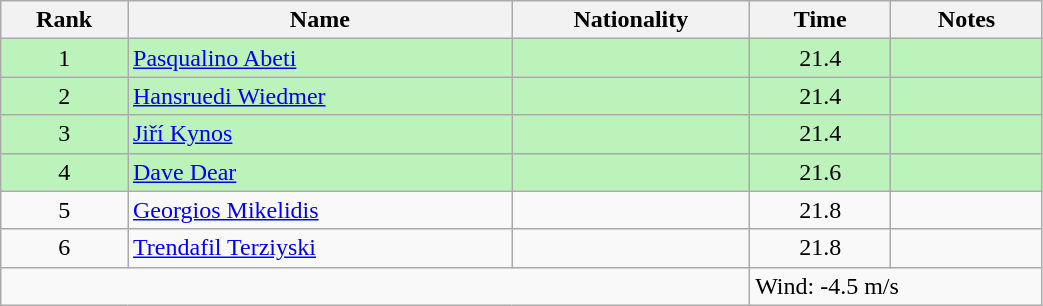<table class="wikitable sortable" style="text-align:center;width: 55%">
<tr>
<th>Rank</th>
<th>Name</th>
<th>Nationality</th>
<th>Time</th>
<th>Notes</th>
</tr>
<tr bgcolor=bbf3bb>
<td>1</td>
<td align=left><a href='#'>Pasqualino Abeti</a></td>
<td align=left></td>
<td>21.4</td>
<td></td>
</tr>
<tr bgcolor=bbf3bb>
<td>2</td>
<td align=left><a href='#'>Hansruedi Wiedmer</a></td>
<td align=left></td>
<td>21.4</td>
<td></td>
</tr>
<tr bgcolor=bbf3bb>
<td>3</td>
<td align=left><a href='#'>Jiří Kynos</a></td>
<td align=left></td>
<td>21.4</td>
<td></td>
</tr>
<tr bgcolor=bbf3bb>
<td>4</td>
<td align=left><a href='#'>Dave Dear</a></td>
<td align=left></td>
<td>21.6</td>
<td></td>
</tr>
<tr>
<td>5</td>
<td align=left><a href='#'>Georgios Mikelidis</a></td>
<td align=left></td>
<td>21.8</td>
<td></td>
</tr>
<tr>
<td>6</td>
<td align=left><a href='#'>Trendafil Terziyski</a></td>
<td align=left></td>
<td>21.8</td>
<td></td>
</tr>
<tr class="sortbottom">
<td colspan="3"></td>
<td colspan="2" style="text-align:left;">Wind: -4.5 m/s</td>
</tr>
</table>
